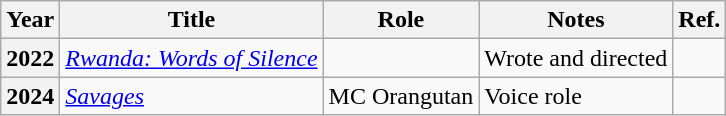<table class="wikitable sortable plainrowheaders">
<tr>
<th scope="col">Year</th>
<th scope="col">Title</th>
<th scope="col">Role</th>
<th scope="col">Notes</th>
<th scope="col">Ref.</th>
</tr>
<tr>
<th scope="row">2022</th>
<td><em><a href='#'>Rwanda: Words of Silence</a></em></td>
<td></td>
<td>Wrote and directed</td>
<td align="center"></td>
</tr>
<tr>
<th scope="row">2024</th>
<td><em><a href='#'>Savages</a></em></td>
<td>MC Orangutan</td>
<td>Voice role</td>
<td align="center"></td>
</tr>
</table>
